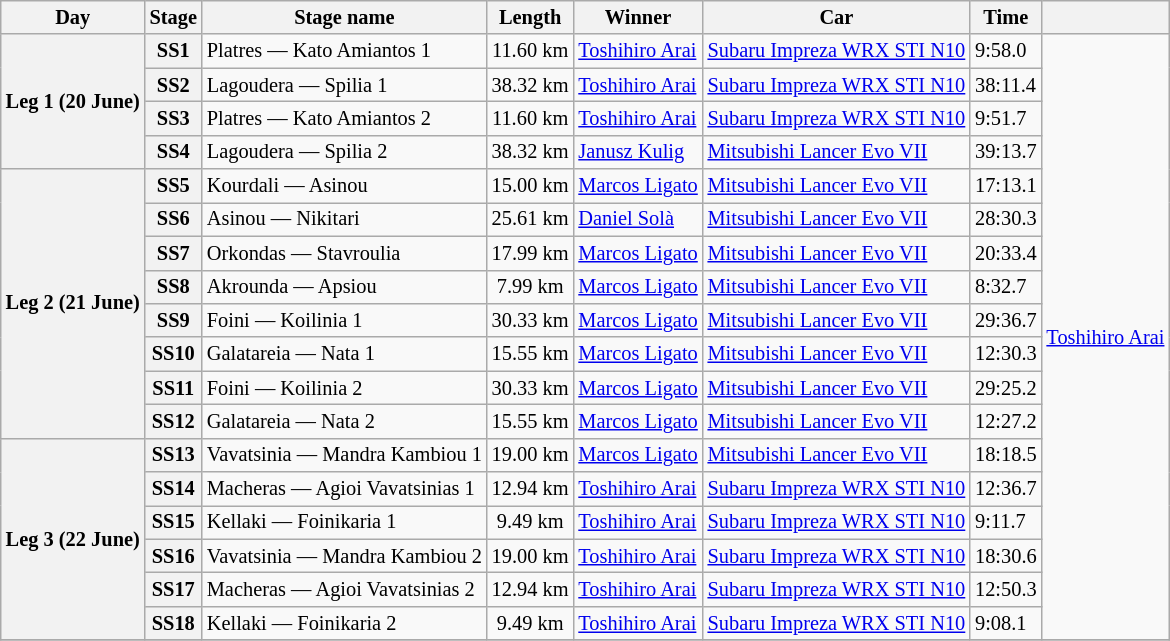<table class="wikitable" style="font-size: 85%;">
<tr>
<th>Day</th>
<th>Stage</th>
<th>Stage name</th>
<th>Length</th>
<th>Winner</th>
<th>Car</th>
<th>Time</th>
<th></th>
</tr>
<tr>
<th rowspan="4">Leg 1 (20 June)</th>
<th>SS1</th>
<td>Platres — Kato Amiantos 1</td>
<td align="center">11.60 km</td>
<td> <a href='#'>Toshihiro Arai</a></td>
<td><a href='#'>Subaru Impreza WRX STI N10</a></td>
<td>9:58.0</td>
<td rowspan="18"> <a href='#'>Toshihiro Arai</a></td>
</tr>
<tr>
<th>SS2</th>
<td>Lagoudera — Spilia 1</td>
<td align="center">38.32 km</td>
<td> <a href='#'>Toshihiro Arai</a></td>
<td><a href='#'>Subaru Impreza WRX STI N10</a></td>
<td>38:11.4</td>
</tr>
<tr>
<th>SS3</th>
<td>Platres — Kato Amiantos 2</td>
<td align="center">11.60 km</td>
<td> <a href='#'>Toshihiro Arai</a></td>
<td><a href='#'>Subaru Impreza WRX STI N10</a></td>
<td>9:51.7</td>
</tr>
<tr>
<th>SS4</th>
<td>Lagoudera — Spilia 2</td>
<td align="center">38.32 km</td>
<td> <a href='#'>Janusz Kulig</a></td>
<td><a href='#'>Mitsubishi Lancer Evo VII</a></td>
<td>39:13.7</td>
</tr>
<tr>
<th rowspan="8">Leg 2 (21 June)</th>
<th>SS5</th>
<td>Kourdali — Asinou</td>
<td align="center">15.00 km</td>
<td> <a href='#'>Marcos Ligato</a></td>
<td><a href='#'>Mitsubishi Lancer Evo VII</a></td>
<td>17:13.1</td>
</tr>
<tr>
<th>SS6</th>
<td>Asinou — Nikitari</td>
<td align="center">25.61 km</td>
<td> <a href='#'>Daniel Solà</a></td>
<td><a href='#'>Mitsubishi Lancer Evo VII</a></td>
<td>28:30.3</td>
</tr>
<tr>
<th>SS7</th>
<td>Orkondas — Stavroulia</td>
<td align="center">17.99 km</td>
<td> <a href='#'>Marcos Ligato</a></td>
<td><a href='#'>Mitsubishi Lancer Evo VII</a></td>
<td>20:33.4</td>
</tr>
<tr>
<th>SS8</th>
<td>Akrounda — Apsiou</td>
<td align="center">7.99 km</td>
<td> <a href='#'>Marcos Ligato</a></td>
<td><a href='#'>Mitsubishi Lancer Evo VII</a></td>
<td>8:32.7</td>
</tr>
<tr>
<th>SS9</th>
<td>Foini — Koilinia 1</td>
<td align="center">30.33 km</td>
<td> <a href='#'>Marcos Ligato</a></td>
<td><a href='#'>Mitsubishi Lancer Evo VII</a></td>
<td>29:36.7</td>
</tr>
<tr>
<th>SS10</th>
<td>Galatareia — Nata 1</td>
<td align="center">15.55 km</td>
<td> <a href='#'>Marcos Ligato</a></td>
<td><a href='#'>Mitsubishi Lancer Evo VII</a></td>
<td>12:30.3</td>
</tr>
<tr>
<th>SS11</th>
<td>Foini — Koilinia 2</td>
<td align="center">30.33 km</td>
<td> <a href='#'>Marcos Ligato</a></td>
<td><a href='#'>Mitsubishi Lancer Evo VII</a></td>
<td>29:25.2</td>
</tr>
<tr>
<th>SS12</th>
<td>Galatareia — Nata 2</td>
<td align="center">15.55 km</td>
<td> <a href='#'>Marcos Ligato</a></td>
<td><a href='#'>Mitsubishi Lancer Evo VII</a></td>
<td>12:27.2</td>
</tr>
<tr>
<th rowspan="6">Leg 3 (22 June)</th>
<th>SS13</th>
<td>Vavatsinia — Mandra Kambiou 1</td>
<td align="center">19.00 km</td>
<td> <a href='#'>Marcos Ligato</a></td>
<td><a href='#'>Mitsubishi Lancer Evo VII</a></td>
<td>18:18.5</td>
</tr>
<tr>
<th>SS14</th>
<td>Macheras — Agioi Vavatsinias 1</td>
<td align="center">12.94 km</td>
<td> <a href='#'>Toshihiro Arai</a></td>
<td><a href='#'>Subaru Impreza WRX STI N10</a></td>
<td>12:36.7</td>
</tr>
<tr>
<th>SS15</th>
<td>Kellaki — Foinikaria 1</td>
<td align="center">9.49 km</td>
<td> <a href='#'>Toshihiro Arai</a></td>
<td><a href='#'>Subaru Impreza WRX STI N10</a></td>
<td>9:11.7</td>
</tr>
<tr>
<th>SS16</th>
<td>Vavatsinia — Mandra Kambiou 2</td>
<td align="center">19.00 km</td>
<td> <a href='#'>Toshihiro Arai</a></td>
<td><a href='#'>Subaru Impreza WRX STI N10</a></td>
<td>18:30.6</td>
</tr>
<tr>
<th>SS17</th>
<td>Macheras — Agioi Vavatsinias 2</td>
<td align="center">12.94 km</td>
<td> <a href='#'>Toshihiro Arai</a></td>
<td><a href='#'>Subaru Impreza WRX STI N10</a></td>
<td>12:50.3</td>
</tr>
<tr>
<th>SS18</th>
<td>Kellaki — Foinikaria 2</td>
<td align="center">9.49 km</td>
<td> <a href='#'>Toshihiro Arai</a></td>
<td><a href='#'>Subaru Impreza WRX STI N10</a></td>
<td>9:08.1</td>
</tr>
<tr>
</tr>
</table>
